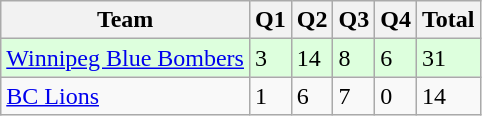<table class="wikitable">
<tr>
<th>Team</th>
<th>Q1</th>
<th>Q2</th>
<th>Q3</th>
<th>Q4</th>
<th>Total</th>
</tr>
<tr style="background-color:#ddffdd">
<td><a href='#'>Winnipeg Blue Bombers</a></td>
<td>3</td>
<td>14</td>
<td>8</td>
<td>6</td>
<td>31</td>
</tr>
<tr>
<td><a href='#'>BC Lions</a></td>
<td>1</td>
<td>6</td>
<td>7</td>
<td>0</td>
<td>14</td>
</tr>
</table>
